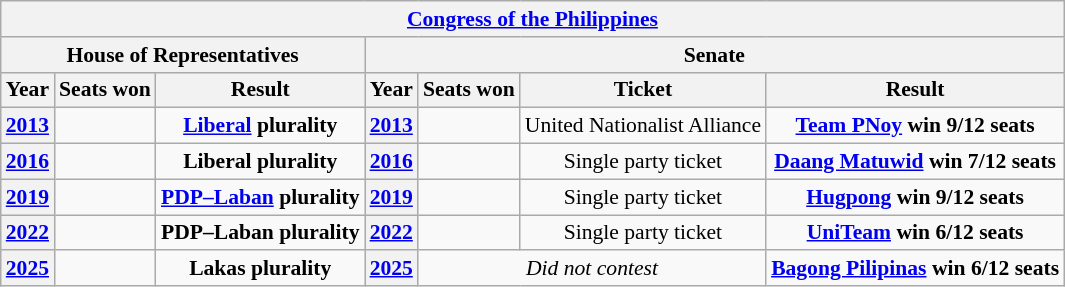<table class="wikitable" style="text-align:center; font-size:90%">
<tr>
<th colspan=7><a href='#'>Congress of the Philippines</a></th>
</tr>
<tr>
<th colspan="3">House of Representatives</th>
<th colspan="4">Senate</th>
</tr>
<tr>
<th>Year</th>
<th>Seats won</th>
<th>Result</th>
<th>Year</th>
<th>Seats won</th>
<th>Ticket</th>
<th>Result</th>
</tr>
<tr>
<th><a href='#'>2013</a></th>
<td></td>
<td><strong><a href='#'>Liberal</a> plurality</strong></td>
<th><a href='#'>2013</a></th>
<td></td>
<td>United Nationalist Alliance</td>
<td><strong><a href='#'>Team PNoy</a> win 9/12 seats</strong></td>
</tr>
<tr>
<th><a href='#'>2016</a></th>
<td></td>
<td><strong>Liberal plurality</strong></td>
<th><a href='#'>2016</a></th>
<td></td>
<td>Single party ticket</td>
<td><strong><a href='#'>Daang Matuwid</a> win 7/12 seats</strong></td>
</tr>
<tr>
<th><a href='#'>2019</a></th>
<td></td>
<td><strong><a href='#'>PDP–Laban</a> plurality</strong></td>
<th><a href='#'>2019</a></th>
<td></td>
<td>Single party ticket</td>
<td><strong><a href='#'>Hugpong</a> win 9/12 seats</strong></td>
</tr>
<tr>
<th><a href='#'>2022</a></th>
<td></td>
<td><strong>PDP–Laban plurality</strong></td>
<th><a href='#'>2022</a></th>
<td></td>
<td>Single party ticket</td>
<td><strong><a href='#'>UniTeam</a> win 6/12 seats</strong></td>
</tr>
<tr>
<th><a href='#'>2025</a></th>
<td></td>
<td><strong>Lakas plurality</strong></td>
<th><a href='#'>2025</a></th>
<td colspan=2><em>Did not contest</em></td>
<td><strong><a href='#'>Bagong Pilipinas</a> win 6/12 seats</strong></td>
</tr>
</table>
